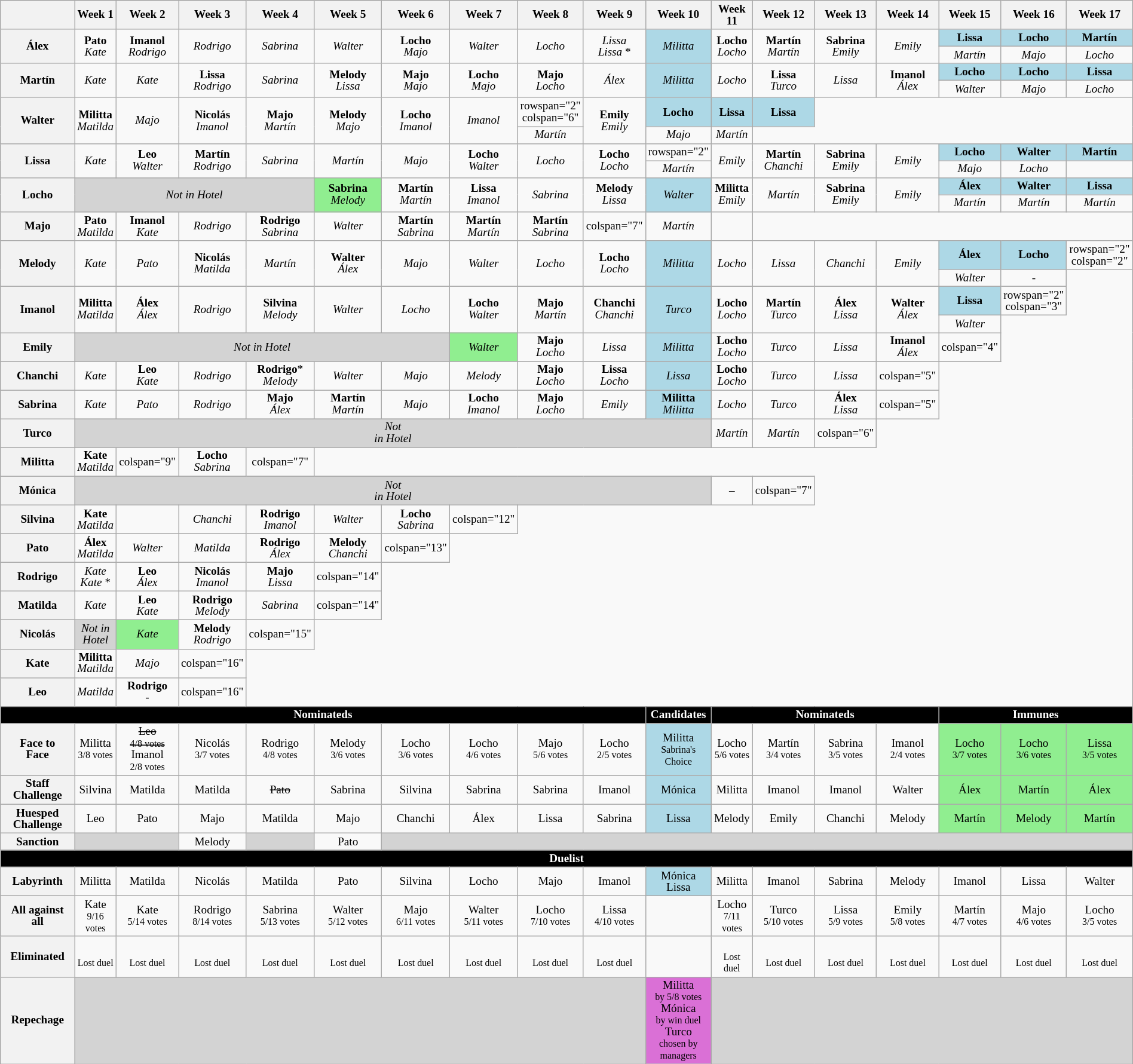<table class="wikitable" style="text-align:center; width:100%; font-size:80%; line-height:13px">
<tr>
<th style="width:8%"></th>
<th>Week 1</th>
<th>Week 2</th>
<th>Week 3</th>
<th>Week 4</th>
<th>Week 5</th>
<th>Week 6</th>
<th>Week 7</th>
<th>Week 8</th>
<th>Week 9</th>
<th>Week 10</th>
<th>Week 11</th>
<th>Week 12</th>
<th>Week 13</th>
<th>Week 14</th>
<th>Week 15</th>
<th>Week 16</th>
<th>Week 17</th>
</tr>
<tr>
<th rowspan="2">Álex</th>
<td rowspan="2"><strong>Pato</strong><br><em>Kate</em></td>
<td rowspan="2"><strong>Imanol</strong><br><em>Rodrigo</em></td>
<td rowspan="2"><em>Rodrigo</em></td>
<td rowspan="2"><em>Sabrina</em></td>
<td rowspan="2"><em>Walter</em></td>
<td rowspan="2"><strong>Locho</strong><br><em>Majo</em></td>
<td rowspan="2"><em>Walter</em></td>
<td rowspan="2"><em>Locho</em></td>
<td rowspan="2"><em>Lissa</em><br><em>Lissa</em> *</td>
<td rowspan="2" bgcolor=lightblue><em>Militta</em></td>
<td rowspan="2"><strong>Locho</strong><br><em>Locho</em></td>
<td rowspan="2"><strong>Martín</strong><br><em>Martín</em></td>
<td rowspan="2"><strong>Sabrina</strong><br><em>Emily</em></td>
<td rowspan="2"><em>Emily</em></td>
<td bgcolor=lightblue><strong>Lissa</strong></td>
<td bgcolor=lightblue><strong>Locho</strong></td>
<td bgcolor=lightblue><strong>Martín</strong></td>
</tr>
<tr>
<td><em>Martín</em></td>
<td><em>Majo</em></td>
<td><em>Locho</em></td>
</tr>
<tr>
<th rowspan="2">Martín</th>
<td rowspan="2"><em>Kate</em></td>
<td rowspan="2"><em>Kate</em></td>
<td rowspan="2"><strong>Lissa</strong><br><em>Rodrigo</em></td>
<td rowspan="2"><em>Sabrina</em></td>
<td rowspan="2"><strong>Melody</strong><br><em>Lissa</em></td>
<td rowspan="2"><strong>Majo</strong><br><em>Majo</em></td>
<td rowspan="2"><strong>Locho</strong><br><em>Majo</em></td>
<td rowspan="2"><strong>Majo</strong><br><em>Locho</em></td>
<td rowspan="2"><em>Álex</em></td>
<td rowspan="2" bgcolor=lightblue><em>Militta</em></td>
<td rowspan="2"><em>Locho</em></td>
<td rowspan="2"><strong>Lissa</strong><br><em>Turco</em></td>
<td rowspan="2"><em>Lissa</em></td>
<td rowspan="2"><strong>Imanol</strong><br><em>Álex</em></td>
<td bgcolor=lightblue><strong>Locho</strong></td>
<td bgcolor=lightblue><strong>Locho</strong></td>
<td bgcolor=lightblue><strong>Lissa</strong></td>
</tr>
<tr>
<td><em>Walter</em></td>
<td><em>Majo</em></td>
<td><em>Locho</em></td>
</tr>
<tr>
<th rowspan="2">Walter</th>
<td rowspan="2"><strong>Militta</strong><br><em>Matilda</em></td>
<td rowspan="2"><em>Majo</em></td>
<td rowspan="2"><strong>Nicolás</strong><br><em>Imanol</em></td>
<td rowspan="2"><strong>Majo</strong><br><em>Martín</em></td>
<td rowspan="2"><strong>Melody</strong><br><em>Majo</em></td>
<td rowspan="2"><strong>Locho</strong><br><em>Imanol</em></td>
<td rowspan="2"><em>Imanol</em></td>
<td>rowspan="2" colspan="6" </td>
<td rowspan="2"><strong>Emily</strong><br><em>Emily</em></td>
<td bgcolor=lightblue><strong>Locho</strong></td>
<td bgcolor=lightblue><strong>Lissa</strong></td>
<td bgcolor=lightblue><strong>Lissa</strong></td>
</tr>
<tr>
<td><em>Martín</em></td>
<td><em>Majo</em></td>
<td><em>Martín</em></td>
</tr>
<tr>
<th rowspan="2">Lissa</th>
<td rowspan="2"><em>Kate</em></td>
<td rowspan="2"><strong>Leo</strong><br><em>Walter</em></td>
<td rowspan="2"><strong>Martín</strong><br><em>Rodrigo</em></td>
<td rowspan="2"><em>Sabrina</em></td>
<td rowspan="2"><em>Martín</em></td>
<td rowspan="2"><em>Majo</em></td>
<td rowspan="2"><strong>Locho</strong><br><em>Walter</em></td>
<td rowspan="2"><em>Locho</em></td>
<td rowspan="2"><strong>Locho</strong><br><em>Locho</em></td>
<td>rowspan="2" </td>
<td rowspan="2"><em>Emily</em></td>
<td rowspan="2"><strong>Martín</strong><br><em>Chanchi</em></td>
<td rowspan="2"><strong>Sabrina</strong><br><em>Emily</em></td>
<td rowspan="2"><em>Emily</em></td>
<td bgcolor=lightblue><strong>Locho</strong></td>
<td bgcolor=lightblue><strong>Walter</strong></td>
<td bgcolor=lightblue><strong>Martín</strong></td>
</tr>
<tr>
<td><em>Martín</em></td>
<td><em>Majo</em></td>
<td><em>Locho</em></td>
</tr>
<tr>
<th rowspan="2">Locho</th>
<td rowspan="2" colspan="4" bgcolor=lightgray><em>Not in Hotel</em></td>
<td rowspan="2" bgcolor=lightgreen><strong>Sabrina</strong><br><em>Melody</em></td>
<td rowspan="2"><strong>Martín</strong><br><em>Martín</em></td>
<td rowspan="2"><strong>Lissa</strong><br><em>Imanol</em></td>
<td rowspan="2"><em>Sabrina</em></td>
<td rowspan="2"><strong>Melody</strong><br><em>Lissa</em></td>
<td rowspan="2" bgcolor=lightblue><em>Walter</em></td>
<td rowspan="2"><strong>Militta</strong><br><em>Emily</em></td>
<td rowspan="2"><em>Martín</em></td>
<td rowspan="2"><strong>Sabrina</strong><br><em>Emily</em></td>
<td rowspan="2"><em>Emily</em></td>
<td bgcolor=lightblue><strong>Álex</strong></td>
<td bgcolor=lightblue><strong>Walter</strong></td>
<td bgcolor=lightblue><strong>Lissa</strong></td>
</tr>
<tr>
<td><em>Martín</em></td>
<td><em>Martín</em></td>
<td><em>Martín</em></td>
</tr>
<tr>
<th>Majo</th>
<td><strong>Pato</strong><br><em>Matilda</em></td>
<td><strong>Imanol</strong><br><em>Kate</em></td>
<td><em>Rodrigo</em></td>
<td><strong>Rodrigo</strong><br><em>Sabrina</em></td>
<td><em>Walter</em></td>
<td><strong>Martín</strong><br><em>Sabrina</em></td>
<td><strong>Martín</strong><br><em>Martín</em></td>
<td><strong>Martín</strong><br><em>Sabrina</em></td>
<td>colspan="7" </td>
<td><em>Martín</em></td>
<td></td>
</tr>
<tr>
<th rowspan="2">Melody</th>
<td rowspan="2"><em>Kate</em></td>
<td rowspan="2"><em>Pato</em></td>
<td rowspan="2"><strong>Nicolás</strong><br><em>Matilda</em></td>
<td rowspan="2"><em>Martín</em></td>
<td rowspan="2"><strong>Walter</strong><br><em>Álex</em></td>
<td rowspan="2"><em>Majo</em></td>
<td rowspan="2"><em>Walter</em></td>
<td rowspan="2"><em>Locho</em></td>
<td rowspan="2"><strong>Locho</strong><br><em>Locho</em></td>
<td rowspan="2" bgcolor=lightblue><em>Militta</em></td>
<td rowspan="2"><em>Locho</em></td>
<td rowspan="2"><em>Lissa</em></td>
<td rowspan="2"><em>Chanchi</em></td>
<td rowspan="2"><em>Emily</em></td>
<td bgcolor=lightblue><strong>Álex</strong></td>
<td bgcolor=lightblue><strong>Locho</strong></td>
<td>rowspan="2" colspan="2" </td>
</tr>
<tr>
<td><em>Walter</em></td>
<td>-</td>
</tr>
<tr>
<th rowspan="2">Imanol</th>
<td rowspan="2"><strong>Militta</strong><br><em>Matilda</em></td>
<td rowspan="2"><strong>Álex</strong><br><em>Álex</em></td>
<td rowspan="2"><em>Rodrigo</em></td>
<td rowspan="2"><strong>Silvina</strong><br><em>Melody</em></td>
<td rowspan="2"><em>Walter</em></td>
<td rowspan="2"><em>Locho</em></td>
<td rowspan="2"><strong>Locho</strong><br><em>Walter</em></td>
<td rowspan="2"><strong>Majo</strong><br><em>Martín</em></td>
<td rowspan="2"><strong>Chanchi</strong><br><em>Chanchi</em></td>
<td rowspan="2" bgcolor=lightblue><em>Turco</em></td>
<td rowspan="2"><strong>Locho</strong><br><em>Locho</em></td>
<td rowspan="2"><strong>Martín</strong><br><em>Turco</em></td>
<td rowspan="2"><strong>Álex</strong><br><em>Lissa</em></td>
<td rowspan="2"><strong>Walter</strong><br><em>Álex</em></td>
<td bgcolor=lightblue><strong>Lissa</strong></td>
<td>rowspan="2" colspan="3" </td>
</tr>
<tr>
<td><em>Walter</em></td>
</tr>
<tr>
<th>Emily</th>
<td colspan="6" bgcolor=lightgray><em>Not in Hotel</em></td>
<td bgcolor=lightgreen><em>Walter</em></td>
<td><strong>Majo</strong><br><em>Locho</em></td>
<td><em>Lissa</em></td>
<td bgcolor=lightblue><em>Militta</em></td>
<td><strong>Locho</strong><br><em>Locho</em></td>
<td><em>Turco</em></td>
<td><em>Lissa</em></td>
<td><strong>Imanol</strong><br><em>Álex</em></td>
<td>colspan="4" </td>
</tr>
<tr>
<th>Chanchi</th>
<td><em>Kate</em></td>
<td><strong>Leo</strong><br><em>Kate</em></td>
<td><em>Rodrigo</em></td>
<td><strong>Rodrigo</strong>*<br><em>Melody</em></td>
<td><em>Walter</em></td>
<td><em>Majo</em></td>
<td><em>Melody</em></td>
<td><strong>Majo</strong><br><em>Locho</em></td>
<td><strong>Lissa</strong><br><em>Locho</em></td>
<td bgcolor=lightblue><em>Lissa</em></td>
<td><strong>Locho</strong><br><em>Locho</em></td>
<td><em>Turco</em></td>
<td><em>Lissa</em></td>
<td>colspan="5" </td>
</tr>
<tr>
<th>Sabrina</th>
<td><em>Kate</em></td>
<td><em>Pato</em></td>
<td><em>Rodrigo</em></td>
<td><strong>Majo</strong><br><em>Álex</em></td>
<td><strong>Martín</strong><br><em>Martín</em></td>
<td><em>Majo</em></td>
<td><strong>Locho</strong><br><em>Imanol</em></td>
<td><strong>Majo</strong><br><em>Locho</em></td>
<td><em>Emily</em></td>
<td bgcolor=lightblue><strong>Militta</strong><br><em>Militta</em></td>
<td><em>Locho</em></td>
<td><em>Turco</em></td>
<td><strong>Álex</strong><br><em>Lissa</em></td>
<td>colspan="5" </td>
</tr>
<tr>
<th>Turco</th>
<td colspan="10" bgcolor=lightgray><em>Not<br>in Hotel</em></td>
<td><em>Martín</em></td>
<td><em>Martín</em></td>
<td>colspan="6" </td>
</tr>
<tr>
<th>Militta</th>
<td><strong>Kate</strong><br><em>Matilda</em></td>
<td>colspan="9" </td>
<td><strong>Locho</strong><br><em>Sabrina</em></td>
<td>colspan="7" </td>
</tr>
<tr>
<th>Mónica</th>
<td colspan="10" bgcolor=lightgray><em>Not<br>in Hotel</em></td>
<td>–</td>
<td>colspan="7" </td>
</tr>
<tr>
<th>Silvina</th>
<td><strong>Kate</strong><br><em>Matilda</em></td>
<td></td>
<td><em>Chanchi</em></td>
<td><strong>Rodrigo</strong><br><em>Imanol</em></td>
<td><em>Walter</em></td>
<td><strong>Locho</strong><br><em>Sabrina</em></td>
<td>colspan="12" </td>
</tr>
<tr>
<th>Pato</th>
<td><strong>Álex</strong><br><em>Matilda</em></td>
<td><em>Walter</em></td>
<td><em>Matilda</em></td>
<td><strong>Rodrigo</strong><br><em>Álex</em></td>
<td><strong>Melody</strong><br><em>Chanchi</em></td>
<td>colspan="13" </td>
</tr>
<tr>
<th>Rodrigo</th>
<td><em>Kate</em><br><em>Kate</em> *</td>
<td><strong>Leo</strong><br><em>Álex</em></td>
<td><strong>Nicolás</strong><br><em>Imanol</em></td>
<td><strong>Majo</strong><br><em>Lissa</em></td>
<td>colspan="14" </td>
</tr>
<tr>
<th>Matilda</th>
<td><em>Kate</em></td>
<td><strong>Leo</strong><br><em>Kate</em></td>
<td><strong>Rodrigo</strong><br><em>Melody</em></td>
<td><em>Sabrina</em></td>
<td>colspan="14" </td>
</tr>
<tr>
<th>Nicolás</th>
<td bgcolor=lightgray><em>Not in<br>Hotel</em></td>
<td bgcolor=lightgreen><em>Kate</em></td>
<td><strong>Melody</strong><br><em>Rodrigo</em></td>
<td>colspan="15" </td>
</tr>
<tr>
<th>Kate</th>
<td><strong>Militta</strong><br><em>Matilda</em></td>
<td><em>Majo</em></td>
<td>colspan="16" </td>
</tr>
<tr>
<th>Leo</th>
<td><em>Matilda</em></td>
<td><strong>Rodrigo</strong><br>-</td>
<td>colspan="16" </td>
</tr>
<tr style="color:white">
<th colspan="10" style="background-color: #000">Nominateds</th>
<th style="background-color: #000">Candidates</th>
<th colspan="4" style="background-color: #000">Nominateds</th>
<th colspan="3" style="background-color: #000">Immunes</th>
</tr>
<tr>
<th>Face to<br>Face</th>
<td>Militta<br><small>3/8 votes</small></td>
<td><s>Leo<br><small>4/8 votes</small></s><br>Imanol<br><small>2/8 votes</small></td>
<td>Nicolás<br><small>3/7 votes</small></td>
<td>Rodrigo<br><small>4/8 votes</small></td>
<td>Melody<br><small>3/6 votes</small></td>
<td>Locho<br><small>3/6 votes</small></td>
<td>Locho<br><small>4/6 votes</small></td>
<td>Majo<br><small>5/6 votes</small></td>
<td>Locho<br><small>2/5 votes</small></td>
<td bgcolor="lightblue">Militta<br><small>Sabrina's<br>Choice</small></td>
<td>Locho<br><small>5/6 votes</small></td>
<td>Martín<br><small>3/4 votes</small></td>
<td>Sabrina<br><small>3/5 votes</small></td>
<td>Imanol<br><small>2/4 votes</small></td>
<td bgcolor="lightgreen">Locho<br><small>3/7 votes</small></td>
<td bgcolor="lightgreen">Locho<br><small>3/6 votes</small></td>
<td bgcolor="lightgreen">Lissa<br><small>3/5 votes</small></td>
</tr>
<tr>
<th>Staff Challenge</th>
<td>Silvina</td>
<td>Matilda</td>
<td>Matilda</td>
<td><s>Pato</s></td>
<td>Sabrina</td>
<td>Silvina</td>
<td>Sabrina</td>
<td>Sabrina</td>
<td>Imanol</td>
<td bgcolor=lightblue>Mónica</td>
<td>Militta</td>
<td>Imanol</td>
<td>Imanol</td>
<td>Walter</td>
<td bgcolor=lightgreen>Álex</td>
<td bgcolor=lightgreen>Martín</td>
<td bgcolor=lightgreen>Álex</td>
</tr>
<tr>
<th>Huesped Challenge</th>
<td>Leo</td>
<td>Pato</td>
<td>Majo</td>
<td>Matilda</td>
<td>Majo</td>
<td>Chanchi</td>
<td>Álex</td>
<td>Lissa</td>
<td>Sabrina</td>
<td bgcolor=lightblue>Lissa</td>
<td>Melody</td>
<td>Emily</td>
<td>Chanchi</td>
<td>Melody</td>
<td bgcolor=lightgreen>Martín</td>
<td bgcolor=lightgreen>Melody</td>
<td bgcolor=lightgreen>Martín</td>
</tr>
<tr>
<th>Sanction</th>
<td colspan="2" bgcolor=lightgray></td>
<td>Melody</td>
<td bgcolor=lightgray></td>
<td>Pato</td>
<td colspan="12" bgcolor="lightgray"></td>
</tr>
<tr style="color:white">
<th colspan="18" style="background-color: #000;">Duelist</th>
</tr>
<tr>
<th>Labyrinth</th>
<td>Militta</td>
<td>Matilda</td>
<td>Nicolás</td>
<td>Matilda</td>
<td>Pato</td>
<td>Silvina</td>
<td>Locho</td>
<td>Majo</td>
<td>Imanol</td>
<td bgcolor="lightblue">Mónica<br>Lissa</td>
<td>Militta</td>
<td>Imanol</td>
<td>Sabrina</td>
<td>Melody</td>
<td>Imanol</td>
<td>Lissa</td>
<td>Walter</td>
</tr>
<tr>
<th>All against<br>all</th>
<td>Kate<br><small>9/16 votes</small></td>
<td>Kate<br><small>5/14 votes</small></td>
<td>Rodrigo<br><small>8/14 votes</small></td>
<td>Sabrina<br><small>5/13 votes</small></td>
<td>Walter<br><small>5/12 votes</small></td>
<td>Majo<br><small>6/11 votes</small></td>
<td>Walter<br><small>5/11 votes</small></td>
<td>Locho<br><small>7/10 votes</small></td>
<td>Lissa<br><small>4/10 votes</small></td>
<td></td>
<td>Locho<br><small>7/11 votes</small></td>
<td>Turco<br><small>5/10 votes</small></td>
<td>Lissa<br><small>5/9 votes</small></td>
<td>Emily<br><small>5/8 votes</small></td>
<td>Martín<br><small>4/7 votes</small></td>
<td>Majo<br><small>4/6 votes</small></td>
<td>Locho<br><small>3/5 votes</small></td>
</tr>
<tr>
<th>Eliminated</th>
<td><br><small>Lost duel</small></td>
<td><br><small>Lost duel</small></td>
<td><br><small>Lost duel</small></td>
<td><br><small>Lost duel</small></td>
<td><br><small>Lost duel</small></td>
<td><br><small>Lost duel</small></td>
<td><br><small>Lost duel</small></td>
<td><br><small>Lost duel</small></td>
<td><br><small>Lost duel</small></td>
<td></td>
<td><br><small>Lost duel</small></td>
<td><br><small>Lost duel</small></td>
<td><br><small>Lost duel</small></td>
<td><br><small>Lost duel</small></td>
<td><br><small>Lost duel</small></td>
<td><br><small>Lost duel</small></td>
<td><br><small>Lost duel</small></td>
</tr>
<tr>
<th>Repechage</th>
<td colspan="9" bgcolor=lightgray></td>
<td bgcolor=orchid>Militta<br><small>by 5/8 votes</small><br>Mónica<br><small>by win duel</small><br>Turco<br><small>chosen by<br>managers</small></td>
<td colspan="7" bgcolor="lightgray"></td>
</tr>
</table>
